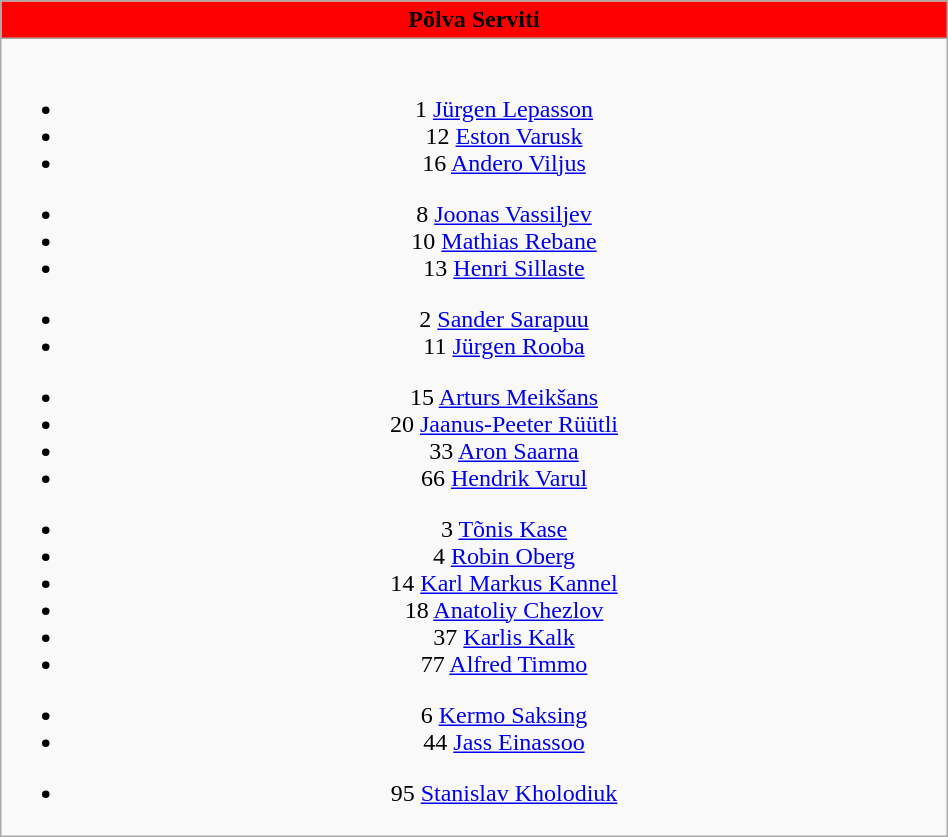<table class="wikitable" style="font-size:100%; text-align:center;" width=50%>
<tr>
<th colspan=5 style="background-color:#FF0000;color:#000000;text-align:center;"> Põlva Serviti</th>
</tr>
<tr>
<td><br>
<ul><li>1  <a href='#'>Jürgen Lepasson</a></li><li>12  <a href='#'>Eston Varusk</a></li><li>16  <a href='#'>Andero Viljus</a></li></ul><ul><li>8  <a href='#'>Joonas Vassiljev</a></li><li>10  <a href='#'>Mathias Rebane</a></li><li>13  <a href='#'>Henri Sillaste</a></li></ul><ul><li>2  <a href='#'>Sander Sarapuu</a></li><li>11  <a href='#'>Jürgen Rooba</a></li></ul><ul><li>15  <a href='#'>Arturs Meikšans</a></li><li>20  <a href='#'>Jaanus-Peeter Rüütli</a></li><li>33  <a href='#'>Aron Saarna</a></li><li>66  <a href='#'>Hendrik Varul</a></li></ul><ul><li>3  <a href='#'>Tõnis Kase</a></li><li>4  <a href='#'>Robin Oberg</a></li><li>14  <a href='#'>Karl Markus Kannel</a></li><li>18  <a href='#'>Anatoliy Chezlov</a></li><li>37  <a href='#'>Karlis Kalk</a></li><li>77  <a href='#'>Alfred Timmo</a></li></ul><ul><li>6  <a href='#'>Kermo Saksing</a></li><li>44  <a href='#'>Jass Einassoo</a></li></ul><ul><li>95  <a href='#'>Stanislav Kholodiuk</a></li></ul></td>
</tr>
</table>
